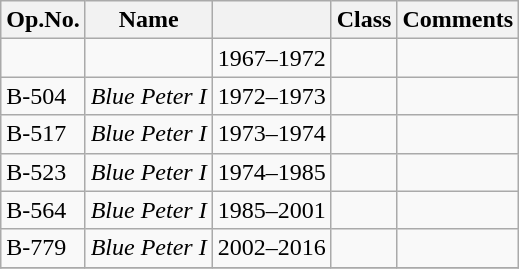<table class="wikitable">
<tr>
<th>Op.No.</th>
<th>Name</th>
<th></th>
<th>Class</th>
<th>Comments</th>
</tr>
<tr>
<td></td>
<td></td>
<td>1967–1972</td>
<td></td>
<td></td>
</tr>
<tr>
<td>B-504</td>
<td><em>Blue Peter I</em></td>
<td>1972–1973</td>
<td></td>
<td></td>
</tr>
<tr>
<td>B-517</td>
<td><em>Blue Peter I</em></td>
<td>1973–1974</td>
<td></td>
<td></td>
</tr>
<tr>
<td>B-523</td>
<td><em>Blue Peter I</em></td>
<td>1974–1985</td>
<td></td>
<td></td>
</tr>
<tr>
<td>B-564</td>
<td><em>Blue Peter I</em></td>
<td>1985–2001</td>
<td></td>
<td></td>
</tr>
<tr>
<td>B-779</td>
<td><em>Blue Peter I</em></td>
<td>2002–2016</td>
<td></td>
<td></td>
</tr>
<tr>
</tr>
</table>
